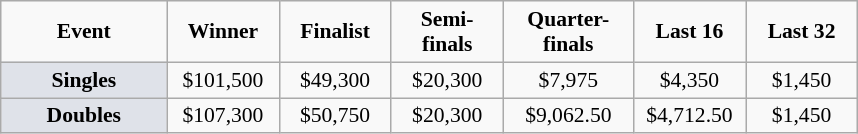<table class="wikitable" style="font-size:90%; text-align:center">
<tr>
<td width="104px"><strong>Event</strong></td>
<td width="68px"><strong>Winner</strong></td>
<td width="68px"><strong>Finalist</strong></td>
<td width="68px"><strong>Semi-finals</strong></td>
<td width="80px"><strong>Quarter-finals</strong></td>
<td width="68px"><strong>Last 16</strong></td>
<td width="68px"><strong>Last 32</strong></td>
</tr>
<tr>
<td bgcolor="#dfe2e9"><strong>Singles</strong></td>
<td>$101,500</td>
<td>$49,300</td>
<td>$20,300</td>
<td>$7,975</td>
<td>$4,350</td>
<td>$1,450</td>
</tr>
<tr>
<td bgcolor="#dfe2e9"><strong>Doubles</strong></td>
<td>$107,300</td>
<td>$50,750</td>
<td>$20,300</td>
<td>$9,062.50</td>
<td>$4,712.50</td>
<td>$1,450</td>
</tr>
</table>
